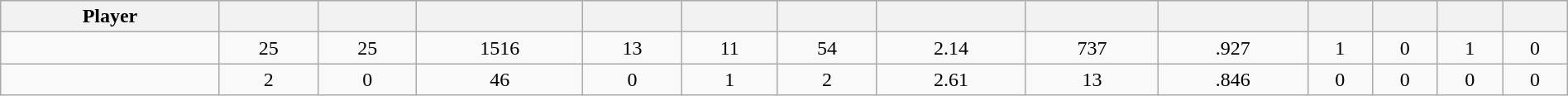<table class="wikitable sortable" style="width:100%; text-align:center;">
<tr style="text-align:center; background:#ddd;">
<th>Player</th>
<th></th>
<th></th>
<th></th>
<th></th>
<th></th>
<th></th>
<th></th>
<th></th>
<th></th>
<th></th>
<th></th>
<th></th>
<th></th>
</tr>
<tr align=center>
<td style=white-space:nowrap></td>
<td>25</td>
<td>25</td>
<td>1516</td>
<td>13</td>
<td>11</td>
<td>54</td>
<td>2.14</td>
<td>737</td>
<td>.927</td>
<td>1</td>
<td>0</td>
<td>1</td>
<td>0</td>
</tr>
<tr>
<td style=white-space:nowrap></td>
<td>2</td>
<td>0</td>
<td>46</td>
<td>0</td>
<td>1</td>
<td>2</td>
<td>2.61</td>
<td>13</td>
<td>.846</td>
<td>0</td>
<td>0</td>
<td>0</td>
<td>0</td>
</tr>
</table>
